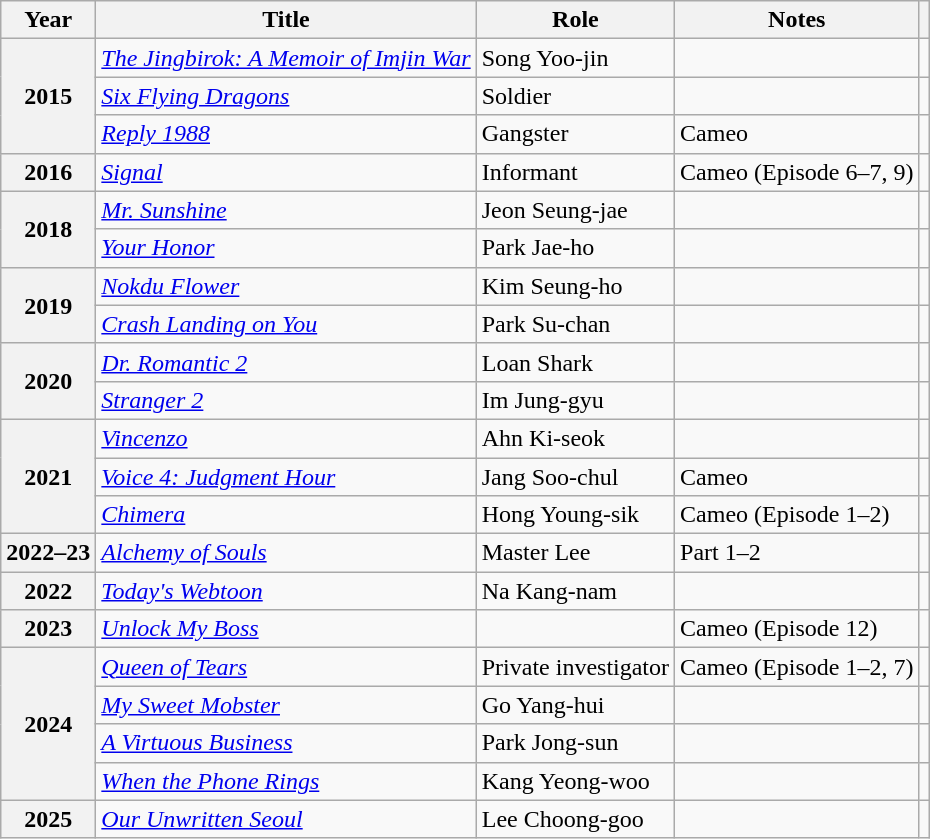<table class="wikitable sortable plainrowheaders">
<tr>
<th>Year</th>
<th>Title</th>
<th>Role</th>
<th>Notes</th>
<th></th>
</tr>
<tr>
<th scope="row" rowspan="3">2015</th>
<td><em><a href='#'>The Jingbirok: A Memoir of Imjin War</a></em></td>
<td>Song Yoo-jin</td>
<td></td>
<td></td>
</tr>
<tr>
<td><em><a href='#'>Six Flying Dragons</a></em></td>
<td>Soldier</td>
<td></td>
<td style="text-align:center"></td>
</tr>
<tr>
<td><em><a href='#'>Reply 1988</a></em></td>
<td>Gangster</td>
<td>Cameo</td>
<td style="text-align:center"></td>
</tr>
<tr>
<th scope="row">2016</th>
<td><em><a href='#'>Signal</a></em></td>
<td>Informant</td>
<td>Cameo (Episode 6–7, 9)</td>
<td style="text-align:center"></td>
</tr>
<tr>
<th scope="row" rowspan="2">2018</th>
<td><em><a href='#'>Mr. Sunshine</a></em></td>
<td>Jeon Seung-jae</td>
<td></td>
<td style="text-align:center"></td>
</tr>
<tr>
<td><em><a href='#'>Your Honor</a></em></td>
<td>Park Jae-ho</td>
<td></td>
<td></td>
</tr>
<tr>
<th scope="row" rowspan="2">2019</th>
<td><em><a href='#'>Nokdu Flower</a></em></td>
<td>Kim Seung-ho</td>
<td></td>
<td></td>
</tr>
<tr>
<td><em><a href='#'>Crash Landing on You</a></em></td>
<td>Park Su-chan</td>
<td></td>
<td style="text-align:center"></td>
</tr>
<tr>
<th scope="row" rowspan="2">2020</th>
<td><em><a href='#'>Dr. Romantic 2</a></em></td>
<td>Loan Shark</td>
<td></td>
<td style="text-align:center"></td>
</tr>
<tr>
<td><em><a href='#'>Stranger 2</a></em></td>
<td>Im Jung-gyu</td>
<td></td>
<td style="text-align:center"></td>
</tr>
<tr>
<th scope="row" rowspan="3">2021</th>
<td><em><a href='#'>Vincenzo</a></em></td>
<td>Ahn Ki-seok</td>
<td></td>
<td style="text-align:center"></td>
</tr>
<tr>
<td><em><a href='#'>Voice 4: Judgment Hour</a></em></td>
<td>Jang Soo-chul</td>
<td>Cameo</td>
<td style="text-align:center"></td>
</tr>
<tr>
<td><em><a href='#'>Chimera</a></em></td>
<td>Hong Young-sik</td>
<td>Cameo (Episode 1–2)</td>
<td></td>
</tr>
<tr>
<th scope="row">2022–23</th>
<td><em><a href='#'>Alchemy of Souls</a></em></td>
<td>Master Lee</td>
<td>Part 1–2</td>
<td style="text-align:center"></td>
</tr>
<tr>
<th scope="row">2022</th>
<td><em><a href='#'>Today's Webtoon</a></em></td>
<td>Na Kang-nam</td>
<td></td>
<td style="text-align:center"></td>
</tr>
<tr>
<th scope="row">2023</th>
<td><em><a href='#'>Unlock My Boss</a></em></td>
<td></td>
<td>Cameo (Episode 12)</td>
<td style="text-align:center"></td>
</tr>
<tr>
<th rowspan="4" scope="row">2024</th>
<td><em><a href='#'>Queen of Tears</a></em></td>
<td>Private investigator</td>
<td>Cameo (Episode 1–2, 7)</td>
<td style="text-align:center"></td>
</tr>
<tr>
<td><em><a href='#'>My Sweet Mobster</a></em></td>
<td>Go Yang-hui</td>
<td></td>
<td style="text-align:center"></td>
</tr>
<tr>
<td><em><a href='#'>A Virtuous Business</a></em></td>
<td>Park Jong-sun</td>
<td></td>
<td style="text-align:center"></td>
</tr>
<tr>
<td><em><a href='#'>When the Phone Rings</a></em></td>
<td>Kang Yeong-woo</td>
<td></td>
<td></td>
</tr>
<tr>
<th scope="row">2025</th>
<td><em><a href='#'>Our Unwritten Seoul</a></em></td>
<td>Lee Choong-goo</td>
<td></td>
<td style="text-align:center"></td>
</tr>
</table>
